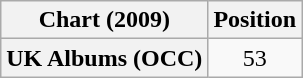<table class="wikitable plainrowheaders" style="text-align:center">
<tr>
<th scope="col">Chart (2009)</th>
<th scope="col">Position</th>
</tr>
<tr>
<th scope="row">UK Albums (OCC)</th>
<td>53</td>
</tr>
</table>
